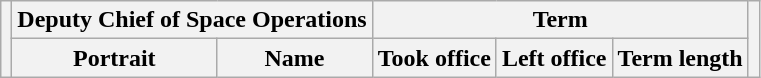<table class="wikitable">
<tr>
<th rowspan=2></th>
<th colspan=2>Deputy Chief of Space Operations</th>
<th colspan=3>Term</th>
<th rowspan=2></th>
</tr>
<tr>
<th>Portrait</th>
<th>Name</th>
<th>Took office</th>
<th>Left office</th>
<th>Term length<br>
</th>
</tr>
</table>
